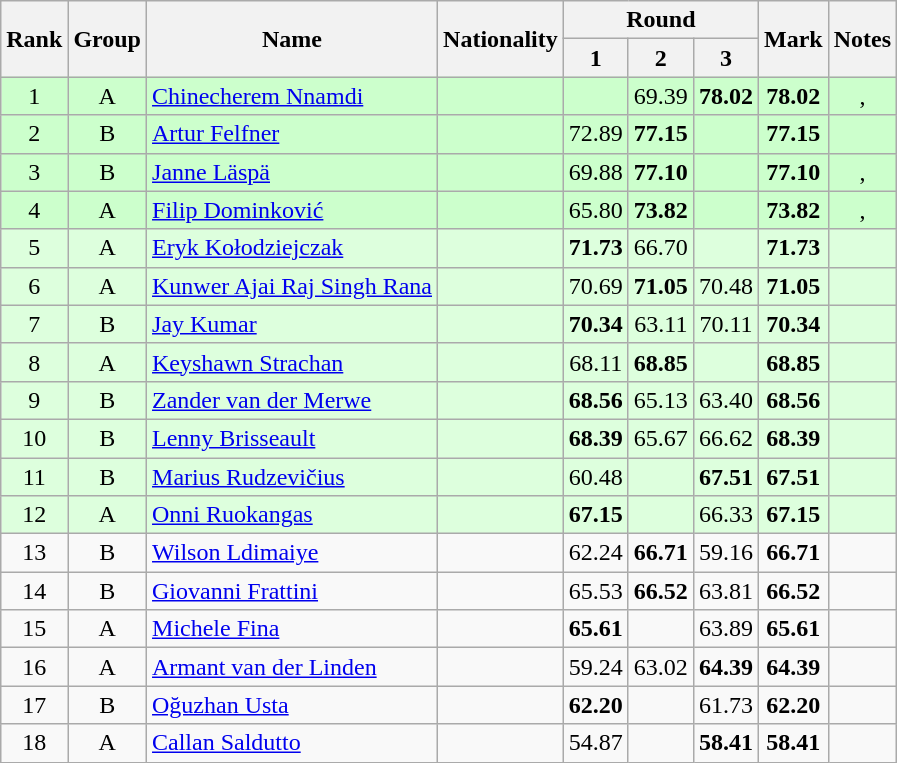<table class="wikitable sortable" style="text-align:center">
<tr>
<th rowspan=2>Rank</th>
<th rowspan=2>Group</th>
<th rowspan=2>Name</th>
<th rowspan=2>Nationality</th>
<th colspan=3>Round</th>
<th rowspan=2>Mark</th>
<th rowspan=2>Notes</th>
</tr>
<tr>
<th>1</th>
<th>2</th>
<th>3</th>
</tr>
<tr bgcolor=ccffcc>
<td>1</td>
<td>A</td>
<td align=left><a href='#'>Chinecherem Nnamdi</a></td>
<td align=left></td>
<td></td>
<td>69.39</td>
<td><strong>78.02</strong></td>
<td><strong>78.02</strong></td>
<td>, </td>
</tr>
<tr bgcolor=ccffcc>
<td>2</td>
<td>B</td>
<td align=left><a href='#'>Artur Felfner</a></td>
<td align=left></td>
<td>72.89</td>
<td><strong>77.15</strong></td>
<td></td>
<td><strong>77.15</strong></td>
<td></td>
</tr>
<tr bgcolor=ccffcc>
<td>3</td>
<td>B</td>
<td align=left><a href='#'>Janne Läspä</a></td>
<td align=left></td>
<td>69.88</td>
<td><strong>77.10</strong></td>
<td></td>
<td><strong>77.10</strong></td>
<td>, </td>
</tr>
<tr bgcolor=ccffcc>
<td>4</td>
<td>A</td>
<td align=left><a href='#'>Filip Dominković</a></td>
<td align=left></td>
<td>65.80</td>
<td><strong>73.82</strong></td>
<td></td>
<td><strong>73.82</strong></td>
<td>, </td>
</tr>
<tr bgcolor=ddffdd>
<td>5</td>
<td>A</td>
<td align=left><a href='#'>Eryk Kołodziejczak</a></td>
<td align=left></td>
<td><strong>71.73</strong></td>
<td>66.70</td>
<td></td>
<td><strong>71.73</strong></td>
<td></td>
</tr>
<tr bgcolor=ddffdd>
<td>6</td>
<td>A</td>
<td align=left><a href='#'>Kunwer Ajai Raj Singh Rana</a></td>
<td align=left></td>
<td>70.69</td>
<td><strong>71.05</strong></td>
<td>70.48</td>
<td><strong>71.05</strong></td>
<td></td>
</tr>
<tr bgcolor=ddffdd>
<td>7</td>
<td>B</td>
<td align=left><a href='#'>Jay Kumar</a></td>
<td align=left></td>
<td><strong>70.34</strong></td>
<td>63.11</td>
<td>70.11</td>
<td><strong>70.34</strong></td>
<td></td>
</tr>
<tr bgcolor=ddffdd>
<td>8</td>
<td>A</td>
<td align=left><a href='#'>Keyshawn Strachan</a></td>
<td align=left></td>
<td>68.11</td>
<td><strong>68.85</strong></td>
<td></td>
<td><strong>68.85</strong></td>
<td></td>
</tr>
<tr bgcolor=ddffdd>
<td>9</td>
<td>B</td>
<td align=left><a href='#'>Zander van der Merwe</a></td>
<td align=left></td>
<td><strong>68.56</strong></td>
<td>65.13</td>
<td>63.40</td>
<td><strong>68.56</strong></td>
<td></td>
</tr>
<tr bgcolor=ddffdd>
<td>10</td>
<td>B</td>
<td align=left><a href='#'>Lenny Brisseault</a></td>
<td align=left></td>
<td><strong>68.39</strong></td>
<td>65.67</td>
<td>66.62</td>
<td><strong>68.39</strong></td>
<td></td>
</tr>
<tr bgcolor=ddffdd>
<td>11</td>
<td>B</td>
<td align=left><a href='#'>Marius Rudzevičius</a></td>
<td align=left></td>
<td>60.48</td>
<td></td>
<td><strong>67.51</strong></td>
<td><strong>67.51</strong></td>
<td></td>
</tr>
<tr bgcolor=ddffdd>
<td>12</td>
<td>A</td>
<td align=left><a href='#'>Onni Ruokangas</a></td>
<td align=left></td>
<td><strong>67.15</strong></td>
<td></td>
<td>66.33</td>
<td><strong>67.15</strong></td>
<td></td>
</tr>
<tr>
<td>13</td>
<td>B</td>
<td align=left><a href='#'>Wilson Ldimaiye</a></td>
<td align=left></td>
<td>62.24</td>
<td><strong>66.71</strong></td>
<td>59.16</td>
<td><strong>66.71</strong></td>
<td></td>
</tr>
<tr>
<td>14</td>
<td>B</td>
<td align=left><a href='#'>Giovanni Frattini</a></td>
<td align=left></td>
<td>65.53</td>
<td><strong>66.52</strong></td>
<td>63.81</td>
<td><strong>66.52</strong></td>
<td></td>
</tr>
<tr>
<td>15</td>
<td>A</td>
<td align=left><a href='#'>Michele Fina</a></td>
<td align=left></td>
<td><strong>65.61</strong></td>
<td></td>
<td>63.89</td>
<td><strong>65.61</strong></td>
<td></td>
</tr>
<tr>
<td>16</td>
<td>A</td>
<td align=left><a href='#'>Armant van der Linden</a></td>
<td align=left></td>
<td>59.24</td>
<td>63.02</td>
<td><strong>64.39</strong></td>
<td><strong>64.39</strong></td>
<td></td>
</tr>
<tr>
<td>17</td>
<td>B</td>
<td align=left><a href='#'>Oğuzhan Usta</a></td>
<td align=left></td>
<td><strong>62.20</strong></td>
<td></td>
<td>61.73</td>
<td><strong>62.20</strong></td>
<td></td>
</tr>
<tr>
<td>18</td>
<td>A</td>
<td align=left><a href='#'>Callan Saldutto</a></td>
<td align=left></td>
<td>54.87</td>
<td></td>
<td><strong>58.41</strong></td>
<td><strong>58.41</strong></td>
<td></td>
</tr>
</table>
